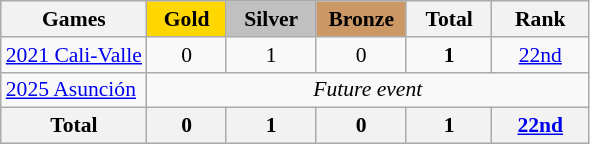<table class="wikitable" style="text-align:center; font-size:90%;">
<tr>
<th>Games</th>
<td style="background:gold; width:3.2em; font-weight:bold;">Gold</td>
<td style="background:silver; width:3.7em; font-weight:bold;">Silver</td>
<td style="background:#c96; width:3.7em; font-weight:bold;">Bronze</td>
<th style="width:3.5em; font-weight:bold;">Total</th>
<th style="width:4em; font-weight:bold;">Rank</th>
</tr>
<tr>
<td align=left> <a href='#'>2021 Cali-Valle</a></td>
<td>0</td>
<td>1</td>
<td>0</td>
<td><strong>1</strong></td>
<td><a href='#'>22nd</a></td>
</tr>
<tr>
<td align=left> <a href='#'>2025 Asunción</a></td>
<td colspan="5"><em>Future event</em></td>
</tr>
<tr>
<th>Total</th>
<th>0</th>
<th>1</th>
<th>0</th>
<th>1</th>
<th><a href='#'>22nd</a></th>
</tr>
</table>
